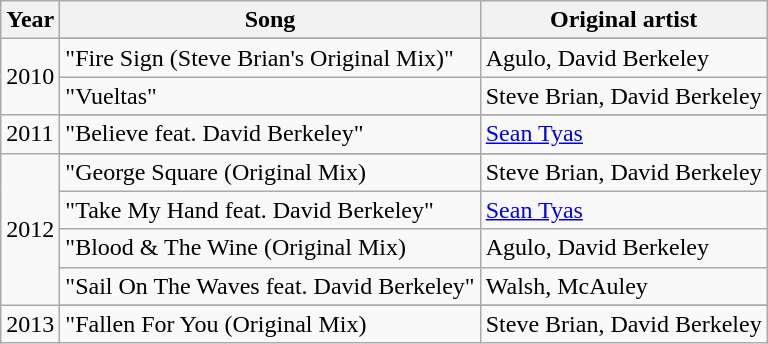<table class="wikitable">
<tr>
<th rowspan="1">Year</th>
<th rowspan="1">Song</th>
<th colspan="1">Original artist</th>
</tr>
<tr>
<td rowspan=3>2010</td>
</tr>
<tr>
<td>"Fire Sign (Steve Brian's Original Mix)"</td>
<td>Agulo, David Berkeley</td>
</tr>
<tr>
<td>"Vueltas"</td>
<td>Steve Brian, David Berkeley</td>
</tr>
<tr>
<td rowspan=2>2011</td>
</tr>
<tr>
<td>"Believe feat. David Berkeley"</td>
<td><a href='#'>Sean Tyas</a></td>
</tr>
<tr>
<td rowspan=5>2012</td>
</tr>
<tr>
<td>"George Square (Original Mix)</td>
<td>Steve Brian, David Berkeley</td>
</tr>
<tr>
<td>"Take My Hand feat. David Berkeley"</td>
<td><a href='#'>Sean Tyas</a></td>
</tr>
<tr>
<td>"Blood & The Wine (Original Mix)</td>
<td>Agulo, David Berkeley</td>
</tr>
<tr>
<td>"Sail On The Waves feat. David Berkeley"</td>
<td>Walsh, McAuley</td>
</tr>
<tr>
<td rowspan=2>2013</td>
</tr>
<tr>
<td>"Fallen For You (Original Mix)</td>
<td>Steve Brian, David Berkeley</td>
</tr>
</table>
